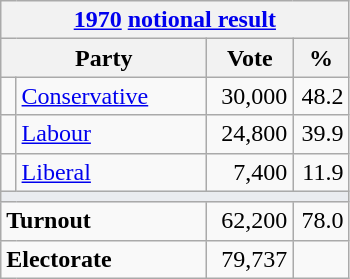<table class="wikitable">
<tr>
<th colspan="4"><a href='#'>1970</a> <a href='#'>notional result</a></th>
</tr>
<tr>
<th bgcolor="#DDDDFF" width="130px" colspan="2">Party</th>
<th bgcolor="#DDDDFF" width="50px">Vote</th>
<th bgcolor="#DDDDFF" width="30px">%</th>
</tr>
<tr>
<td></td>
<td><a href='#'>Conservative</a></td>
<td align=right>30,000</td>
<td align=right>48.2</td>
</tr>
<tr>
<td></td>
<td><a href='#'>Labour</a></td>
<td align=right>24,800</td>
<td align=right>39.9</td>
</tr>
<tr>
<td></td>
<td><a href='#'>Liberal</a></td>
<td align=right>7,400</td>
<td align=right>11.9</td>
</tr>
<tr>
<td colspan="4" bgcolor="#EAECF0"></td>
</tr>
<tr>
<td colspan="2"><strong>Turnout</strong></td>
<td align=right>62,200</td>
<td align=right>78.0</td>
</tr>
<tr>
<td colspan="2"><strong>Electorate</strong></td>
<td align=right>79,737</td>
</tr>
</table>
